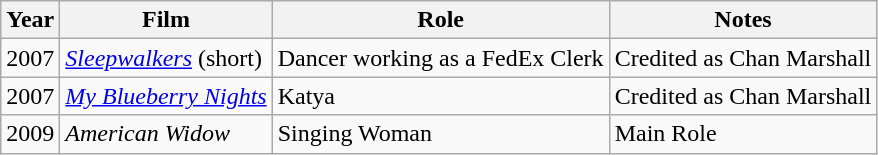<table class="wikitable">
<tr>
<th>Year</th>
<th>Film</th>
<th>Role</th>
<th>Notes</th>
</tr>
<tr>
<td>2007</td>
<td><em><a href='#'>Sleepwalkers</a></em> (short)</td>
<td>Dancer working as a FedEx Clerk</td>
<td>Credited as Chan Marshall</td>
</tr>
<tr>
<td>2007</td>
<td><em><a href='#'>My Blueberry Nights</a></em></td>
<td>Katya</td>
<td>Credited as Chan Marshall</td>
</tr>
<tr>
<td>2009</td>
<td><em>American Widow</em></td>
<td>Singing Woman</td>
<td>Main Role</td>
</tr>
</table>
